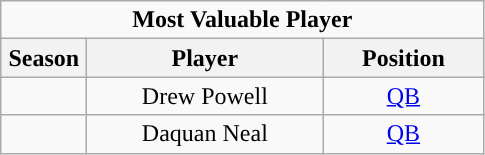<table class="wikitable sortable" style="text-align:center">
<tr>
<td colspan="4"><strong>Most Valuable Player</strong></td>
</tr>
<tr>
<th style="width:50px; ">Season</th>
<th style="width:150px; ">Player</th>
<th style="width:100px; ">Position</th>
</tr>
<tr>
<td></td>
<td>Drew Powell</td>
<td><a href='#'>QB</a></td>
</tr>
<tr>
<td></td>
<td>Daquan Neal</td>
<td><a href='#'>QB</a></td>
</tr>
</table>
